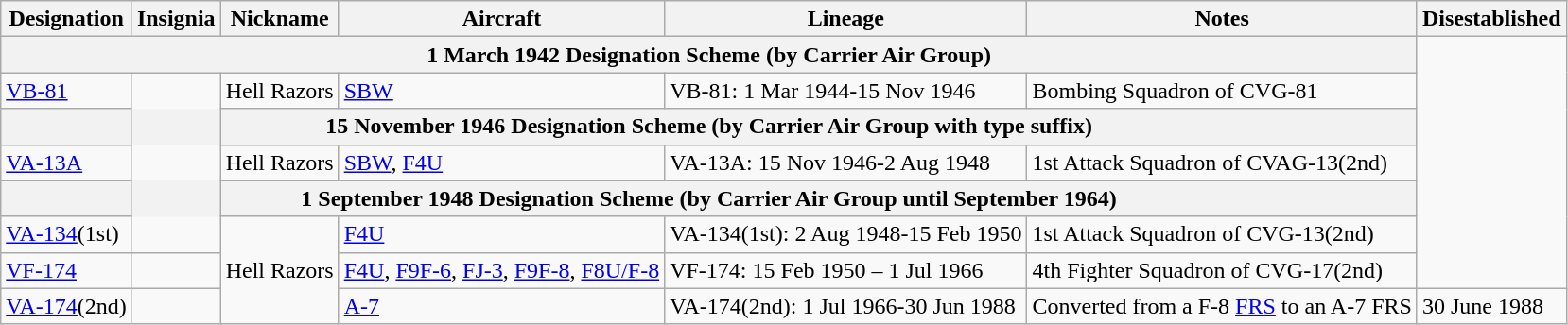<table class="wikitable">
<tr>
<th>Designation</th>
<th>Insignia</th>
<th>Nickname</th>
<th>Aircraft</th>
<th>Lineage</th>
<th>Notes</th>
<th>Disestablished</th>
</tr>
<tr>
<th colspan=6>1 March 1942 Designation Scheme (by Carrier Air Group)</th>
</tr>
<tr>
<td><a href='#'>VB-81</a></td>
<td rowspan="5"></td>
<td>Hell Razors</td>
<td><a href='#'>SBW</a></td>
<td>VB-81: 1 Mar 1944-15 Nov 1946</td>
<td>Bombing Squadron of CVG-81</td>
</tr>
<tr>
<th colspan=6>15 November 1946 Designation Scheme (by Carrier Air Group with type suffix)</th>
</tr>
<tr>
<td><a href='#'>VA-13A</a></td>
<td>Hell Razors</td>
<td><a href='#'>SBW</a>, <a href='#'>F4U</a></td>
<td>VA-13A: 15 Nov 1946-2 Aug 1948</td>
<td>1st Attack Squadron of CVAG-13(2nd)</td>
</tr>
<tr>
<th colspan=6>1 September 1948 Designation Scheme (by Carrier Air Group until September 1964)</th>
</tr>
<tr>
<td><a href='#'>VA-134</a>(1st)</td>
<td Rowspan="3">Hell Razors</td>
<td><a href='#'>F4U</a></td>
<td style="white-space: nowrap;">VA-134(1st): 2 Aug 1948-15 Feb 1950</td>
<td>1st Attack Squadron of CVG-13(2nd)</td>
</tr>
<tr>
<td><a href='#'>VF-174</a></td>
<td></td>
<td><a href='#'>F4U</a>, <a href='#'>F9F-6</a>, <a href='#'>FJ-3</a>, <a href='#'>F9F-8</a>, <a href='#'>F8U/F-8</a></td>
<td>VF-174: 15 Feb 1950 – 1 Jul 1966</td>
<td>4th Fighter Squadron of CVG-17(2nd)</td>
</tr>
<tr>
<td><a href='#'>VA-174</a>(2nd)</td>
<td></td>
<td><a href='#'>A-7</a></td>
<td>VA-174(2nd): 1 Jul 1966-30 Jun 1988</td>
<td>Converted from a F-8 <a href='#'>FRS</a> to an A-7 FRS</td>
<td>30 June 1988</td>
</tr>
</table>
